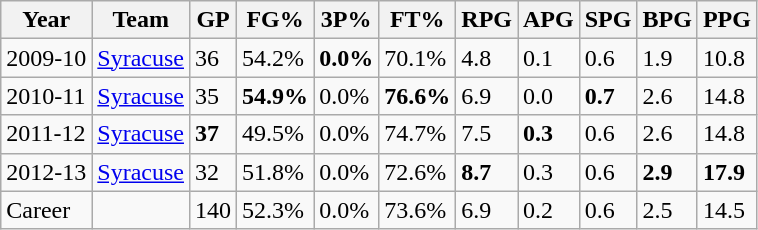<table class="wikitable sortable">
<tr>
<th>Year</th>
<th>Team</th>
<th>GP</th>
<th>FG%</th>
<th>3P%</th>
<th>FT%</th>
<th>RPG</th>
<th>APG</th>
<th>SPG</th>
<th>BPG</th>
<th>PPG</th>
</tr>
<tr>
<td>2009-10</td>
<td><a href='#'>Syracuse</a></td>
<td>36</td>
<td>54.2%</td>
<td><strong>0.0%</strong></td>
<td>70.1%</td>
<td>4.8</td>
<td>0.1</td>
<td>0.6</td>
<td>1.9</td>
<td>10.8</td>
</tr>
<tr>
<td>2010-11</td>
<td><a href='#'>Syracuse</a></td>
<td>35</td>
<td><strong>54.9%</strong></td>
<td>0.0%</td>
<td><strong>76.6%</strong></td>
<td>6.9</td>
<td>0.0</td>
<td><strong>0.7</strong></td>
<td>2.6</td>
<td>14.8</td>
</tr>
<tr>
<td>2011-12</td>
<td><a href='#'>Syracuse</a></td>
<td><strong>37</strong></td>
<td>49.5%</td>
<td>0.0%</td>
<td>74.7%</td>
<td>7.5</td>
<td><strong>0.3</strong></td>
<td>0.6</td>
<td>2.6</td>
<td>14.8</td>
</tr>
<tr>
<td>2012-13</td>
<td><a href='#'>Syracuse</a></td>
<td>32</td>
<td>51.8%</td>
<td>0.0%</td>
<td>72.6%</td>
<td><strong>8.7</strong></td>
<td>0.3</td>
<td>0.6</td>
<td><strong>2.9</strong></td>
<td><strong>17.9</strong></td>
</tr>
<tr>
<td>Career</td>
<td></td>
<td>140</td>
<td>52.3%</td>
<td>0.0%</td>
<td>73.6%</td>
<td>6.9</td>
<td>0.2</td>
<td>0.6</td>
<td>2.5</td>
<td>14.5</td>
</tr>
</table>
